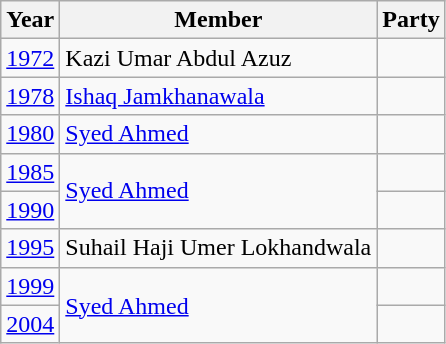<table class="wikitable">
<tr>
<th>Year</th>
<th>Member</th>
<th colspan="2">Party</th>
</tr>
<tr>
<td><a href='#'>1972</a></td>
<td>Kazi Umar Abdul Azuz</td>
<td></td>
</tr>
<tr>
<td><a href='#'>1978</a></td>
<td><a href='#'>Ishaq Jamkhanawala</a></td>
<td></td>
</tr>
<tr>
<td><a href='#'>1980</a></td>
<td><a href='#'>Syed Ahmed</a></td>
<td></td>
</tr>
<tr>
<td><a href='#'>1985</a></td>
<td rowspan="2"><a href='#'>Syed Ahmed</a></td>
<td></td>
</tr>
<tr>
<td><a href='#'>1990</a></td>
</tr>
<tr>
<td><a href='#'>1995</a></td>
<td>Suhail Haji Umer Lokhandwala</td>
<td></td>
</tr>
<tr>
<td><a href='#'>1999</a></td>
<td rowspan="2"><a href='#'>Syed Ahmed</a></td>
<td></td>
</tr>
<tr>
<td><a href='#'>2004</a></td>
</tr>
</table>
